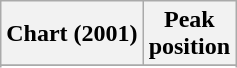<table class="wikitable sortable plainrowheaders" style="text-align:center">
<tr>
<th scope="col">Chart (2001)</th>
<th scope="col">Peak<br>position</th>
</tr>
<tr>
</tr>
<tr>
</tr>
<tr>
</tr>
</table>
